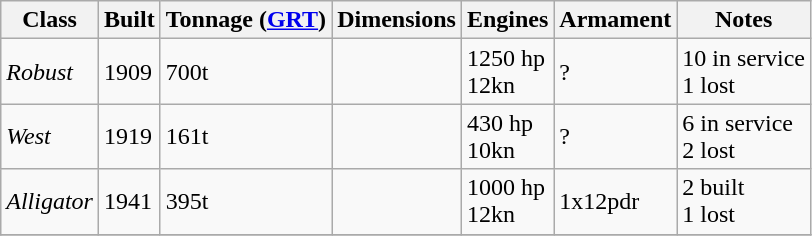<table class="wikitable sortable nowraplinks">
<tr>
<th>Class</th>
<th>Built</th>
<th>Tonnage (<a href='#'>GRT</a>)</th>
<th>Dimensions</th>
<th>Engines</th>
<th>Armament</th>
<th class="unsortable">Notes</th>
</tr>
<tr>
<td><em>Robust</em></td>
<td>1909</td>
<td>700t</td>
<td> </td>
<td>1250 hp<br>12kn</td>
<td>?</td>
<td>10 in service <br>1 lost</td>
</tr>
<tr>
<td><em>West</em></td>
<td>1919</td>
<td>161t</td>
<td> </td>
<td>430 hp<br>10kn</td>
<td>?</td>
<td>6 in service<br>2 lost</td>
</tr>
<tr>
<td><em>Alligator</em></td>
<td>1941</td>
<td>395t</td>
<td> </td>
<td>1000 hp<br>12kn</td>
<td>1x12pdr</td>
<td>2 built<br>1 lost</td>
</tr>
<tr>
</tr>
</table>
